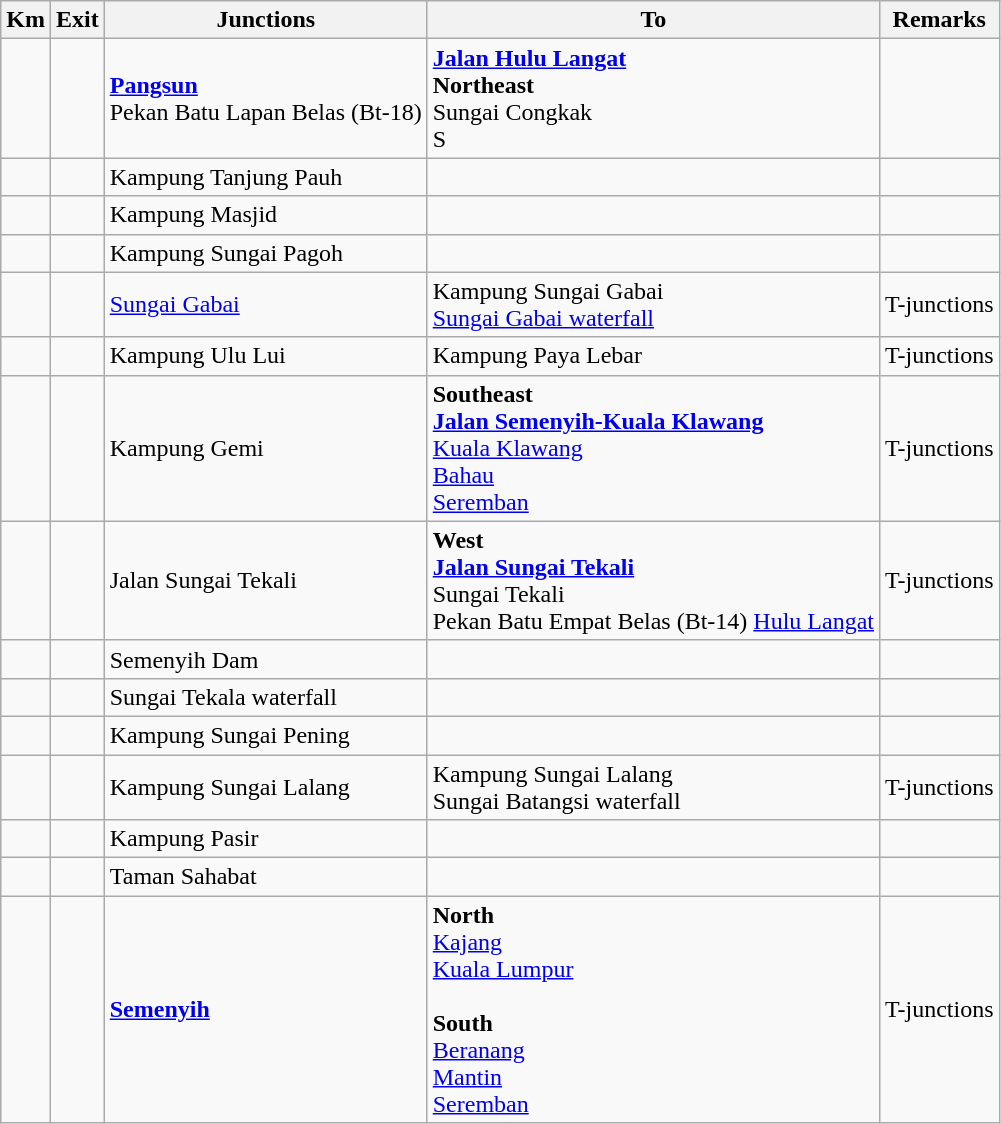<table class="wikitable">
<tr>
<th>Km</th>
<th>Exit</th>
<th>Junctions</th>
<th>To</th>
<th>Remarks</th>
</tr>
<tr>
<td></td>
<td></td>
<td><strong><a href='#'>Pangsun</a></strong><br>Pekan Batu Lapan Belas (Bt-18)</td>
<td> <strong><a href='#'>Jalan Hulu Langat</a></strong><br><strong>Northeast</strong><br> Sungai Congkak<br> S</td>
</tr>
<tr>
<td></td>
<td></td>
<td>Kampung Tanjung Pauh</td>
<td></td>
<td></td>
</tr>
<tr>
<td></td>
<td></td>
<td>Kampung Masjid</td>
<td></td>
<td></td>
</tr>
<tr>
<td></td>
<td></td>
<td>Kampung Sungai Pagoh</td>
<td></td>
<td></td>
</tr>
<tr>
<td></td>
<td></td>
<td><a href='#'>Sungai Gabai</a></td>
<td>Kampung Sungai Gabai<br><a href='#'>Sungai Gabai waterfall</a></td>
<td>T-junctions</td>
</tr>
<tr>
<td></td>
<td></td>
<td>Kampung Ulu Lui</td>
<td>Kampung Paya Lebar</td>
<td>T-junctions</td>
</tr>
<tr>
<td></td>
<td></td>
<td>Kampung Gemi</td>
<td><strong>Southeast</strong><br> <strong><a href='#'>Jalan Semenyih-Kuala Klawang</a></strong><br> <a href='#'>Kuala Klawang</a><br> <a href='#'>Bahau</a><br> <a href='#'>Seremban</a></td>
<td>T-junctions</td>
</tr>
<tr>
<td></td>
<td></td>
<td>Jalan Sungai Tekali</td>
<td><strong>West</strong><br> <strong><a href='#'>Jalan Sungai Tekali</a></strong><br> Sungai Tekali<br> Pekan Batu Empat Belas (Bt-14) <a href='#'>Hulu Langat</a></td>
<td>T-junctions</td>
</tr>
<tr>
<td></td>
<td></td>
<td>  Semenyih Dam</td>
<td> </td>
<td></td>
</tr>
<tr>
<td></td>
<td></td>
<td> Sungai Tekala waterfall</td>
<td></td>
<td></td>
</tr>
<tr>
<td></td>
<td></td>
<td>Kampung Sungai Pening</td>
<td></td>
<td></td>
</tr>
<tr>
<td></td>
<td></td>
<td>Kampung Sungai Lalang</td>
<td>Kampung Sungai Lalang<br>Sungai Batangsi waterfall</td>
<td>T-junctions</td>
</tr>
<tr>
<td></td>
<td></td>
<td>Kampung Pasir</td>
<td></td>
<td></td>
</tr>
<tr>
<td></td>
<td></td>
<td>Taman Sahabat</td>
<td></td>
<td></td>
</tr>
<tr>
<td></td>
<td></td>
<td><strong><a href='#'>Semenyih</a></strong></td>
<td><strong>North</strong><br> <a href='#'>Kajang</a><br> <a href='#'>Kuala Lumpur</a><br><br><strong>South</strong><br> <a href='#'>Beranang</a><br> <a href='#'>Mantin</a><br> <a href='#'>Seremban</a></td>
<td>T-junctions</td>
</tr>
</table>
